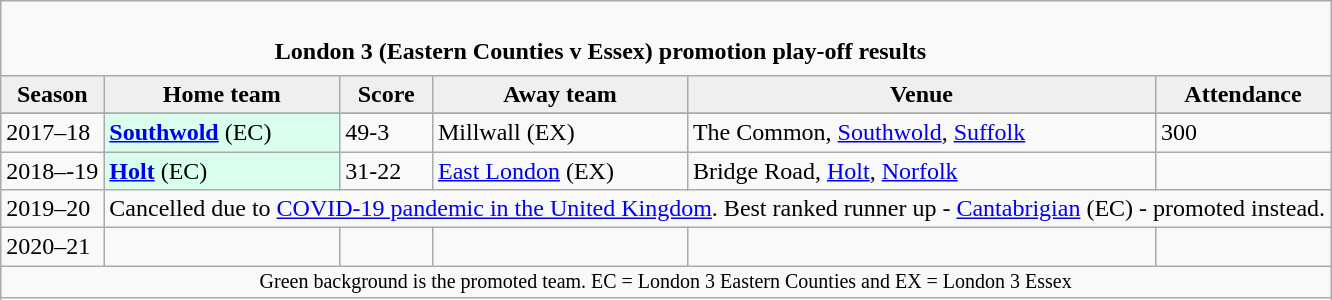<table class="wikitable" style="text-align: left;">
<tr>
<td colspan="11" cellpadding="0" cellspacing="0"><br><table border="0" style="width:100%;" cellpadding="0" cellspacing="0">
<tr>
<td style="width:20%; border:0;"></td>
<td style="border:0;"><strong>London 3 (Eastern Counties v Essex) promotion play-off results</strong></td>
<td style="width:20%; border:0;"></td>
</tr>
</table>
</td>
</tr>
<tr>
<th style="background:#efefef;">Season</th>
<th style="background:#efefef">Home team</th>
<th style="background:#efefef">Score</th>
<th style="background:#efefef">Away team</th>
<th style="background:#efefef">Venue</th>
<th style="background:#efefef">Attendance</th>
</tr>
<tr align=left>
</tr>
<tr>
<td>2017–18</td>
<td style="background:#d8ffeb;"><strong><a href='#'>Southwold</a></strong> (EC)</td>
<td>49-3</td>
<td>Millwall (EX)</td>
<td>The Common, <a href='#'>Southwold</a>, <a href='#'>Suffolk</a></td>
<td>300</td>
</tr>
<tr>
<td>2018–-19</td>
<td style="background:#d8ffeb;"><strong><a href='#'>Holt</a></strong> (EC)</td>
<td>31-22</td>
<td><a href='#'>East London</a> (EX)</td>
<td>Bridge Road, <a href='#'>Holt</a>, <a href='#'>Norfolk</a></td>
<td></td>
</tr>
<tr>
<td>2019–20</td>
<td colspan=6>Cancelled due to <a href='#'>COVID-19 pandemic in the United Kingdom</a>.  Best ranked runner up - <a href='#'>Cantabrigian</a> (EC) - promoted instead.</td>
</tr>
<tr>
<td>2020–21</td>
<td></td>
<td></td>
<td></td>
<td></td>
<td></td>
</tr>
<tr>
<td colspan="15"  style="border:0; font-size:smaller; text-align:center;">Green background is the promoted team. EC = London 3 Eastern Counties and EX = London 3 Essex</td>
</tr>
<tr>
</tr>
</table>
